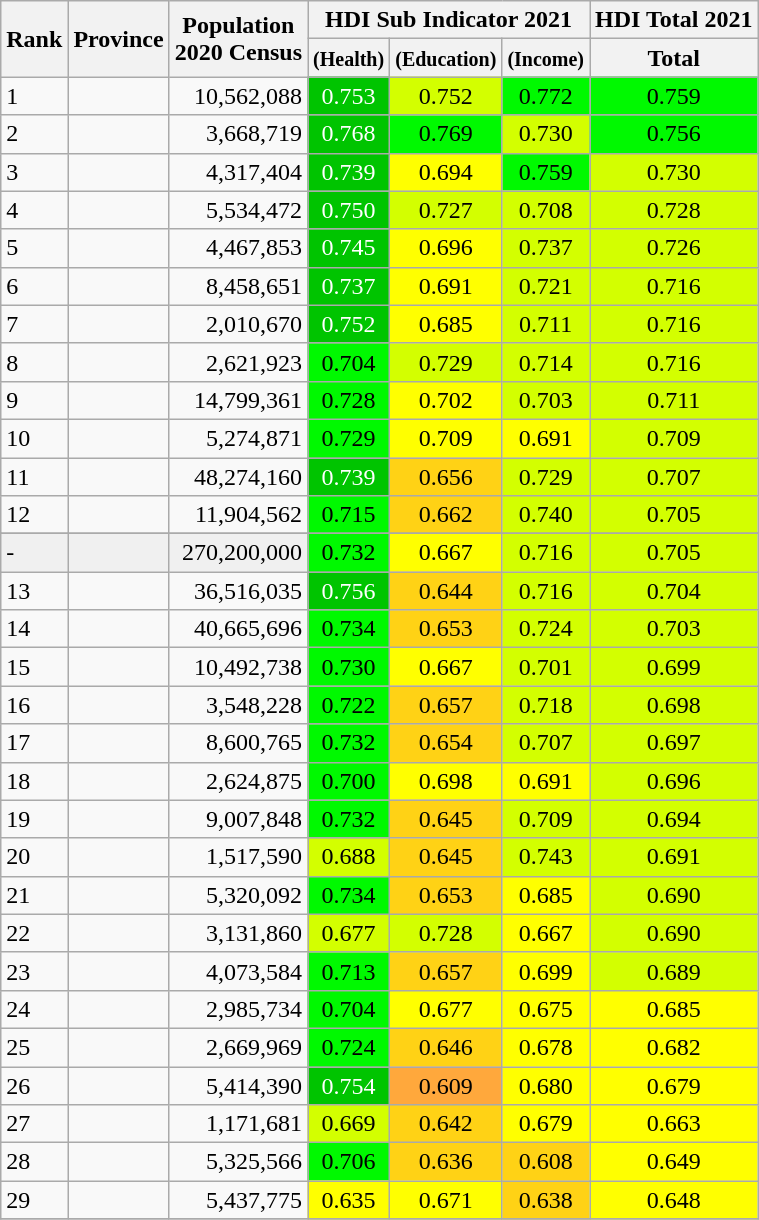<table class="wikitable sortable plainrowheaders">
<tr>
<th rowspan="2">Rank</th>
<th rowspan="2">Province</th>
<th rowspan="2">Population <br>2020 Census</th>
<th scope="col" colspan="3">HDI Sub Indicator 2021</th>
<th scope="col" colspan="1">HDI Total 2021</th>
</tr>
<tr>
<th scope="col"><small>(Health)</small></th>
<th scope="col"><small>(Education)</small></th>
<th scope="col"><small>(Income)</small></th>
<th>Total</th>
</tr>
<tr>
<td>1</td>
<td ! scope="row" style="text-align: left; font-weight: normal;"></td>
<td align=right>10,562,088</td>
<td align=center bgcolor="#00C400" style="color:#FFFFFF;">0.753</td>
<td align=center bgcolor="#D3FF00">0.752</td>
<td align=center bgcolor="#00F900">0.772</td>
<td align=center bgcolor="#00F900">0.759</td>
</tr>
<tr>
<td>2</td>
<td ! scope="row" style="text-align: left; font-weight: normal;"></td>
<td align=right>3,668,719</td>
<td align=center bgcolor="#00C400" style="color:#FFFFFF;">0.768</td>
<td align=center bgcolor="#00F900">0.769</td>
<td align=center bgcolor="#D3FF00">0.730</td>
<td align=center bgcolor="#00F900">0.756</td>
</tr>
<tr>
<td>3</td>
<td ! scope="row" style="text-align: left; font-weight: normal;"></td>
<td align=right>4,317,404</td>
<td align=center bgcolor="#00C400" style="color:#FFFFFF;">0.739</td>
<td align=center bgcolor="#FFFF00">0.694</td>
<td align=center bgcolor="#00F900">0.759</td>
<td align=center bgcolor="#D3FF00">0.730</td>
</tr>
<tr>
<td>4</td>
<td ! scope="row" style="text-align: left; font-weight: normal;"></td>
<td align=right>5,534,472</td>
<td align=center bgcolor="#00C400" style="color:#FFFFFF;">0.750</td>
<td align=center bgcolor="#D3FF00">0.727</td>
<td align=center bgcolor="#D3FF00">0.708</td>
<td align=center bgcolor="#D3FF00">0.728</td>
</tr>
<tr>
<td>5</td>
<td ! scope="row" style="text-align: left; font-weight: normal;"></td>
<td align=right>4,467,853</td>
<td align=center bgcolor="#00C400" style="color:#FFFFFF;">0.745</td>
<td align=center bgcolor="#FFFF00">0.696</td>
<td align=center bgcolor="#D3FF00">0.737</td>
<td align=center bgcolor="#D3FF00">0.726</td>
</tr>
<tr>
<td>6</td>
<td ! scope="row" style="text-align: left; font-weight: normal;"></td>
<td align=right>8,458,651</td>
<td align=center bgcolor="#00C400" style="color:#FFFFFF;">0.737</td>
<td align=center bgcolor="#FFFF00">0.691</td>
<td align=center bgcolor="#D3FF00">0.721</td>
<td align=center bgcolor="#D3FF00">0.716</td>
</tr>
<tr>
<td>7</td>
<td ! scope="row" style="text-align: left; font-weight: normal;"></td>
<td align=right>2,010,670</td>
<td align=center bgcolor="#00C400" style="color:#FFFFFF;">0.752</td>
<td align=center bgcolor="#FFFF00">0.685</td>
<td align=center bgcolor="#D3FF00">0.711</td>
<td align=center bgcolor="#D3FF00">0.716</td>
</tr>
<tr>
<td>8</td>
<td ! scope="row" style="text-align: left; font-weight: normal;"></td>
<td align=right>2,621,923</td>
<td align=center bgcolor="#00F900">0.704</td>
<td align=center bgcolor="#D3FF00">0.729</td>
<td align=center bgcolor="#D3FF00">0.714</td>
<td align=center bgcolor="#D3FF00">0.716</td>
</tr>
<tr>
<td>9</td>
<td ! scope="row" style="text-align: left; font-weight: normal;"></td>
<td align=right>14,799,361</td>
<td align=center bgcolor="#00F900">0.728</td>
<td align=center bgcolor="#FFFF00">0.702</td>
<td align=center bgcolor="#D3FF00">0.703</td>
<td align=center bgcolor="#D3FF00">0.711</td>
</tr>
<tr>
<td>10</td>
<td ! scope="row" style="text-align: left; font-weight: normal;"></td>
<td align=right>5,274,871</td>
<td align=center bgcolor="#00F900">0.729</td>
<td align=center bgcolor="#FFFF00">0.709</td>
<td align=center bgcolor="#FFFF00">0.691</td>
<td align=center bgcolor="#D3FF00">0.709</td>
</tr>
<tr>
<td>11</td>
<td ! scope="row" style="text-align: left; font-weight: normal;"></td>
<td align=right>48,274,160</td>
<td align=center bgcolor="#00C400" style="color:#FFFFFF;">0.739</td>
<td align=center bgcolor="#FFD215">0.656</td>
<td align=center bgcolor="#D3FF00">0.729</td>
<td align=center bgcolor="#D3FF00">0.707</td>
</tr>
<tr>
<td>12</td>
<td ! scope="row" style="text-align: left; font-weight: normal;"></td>
<td align=right>11,904,562</td>
<td align=center bgcolor="#00F900">0.715</td>
<td align=center bgcolor="#FFD215">0.662</td>
<td align=center bgcolor="#D3FF00">0.740</td>
<td align=center bgcolor="#D3FF00">0.705</td>
</tr>
<tr>
</tr>
<tr style="background-color:#f0f0f0">
<td align=left>-</td>
<td ! scope="row" style="text-align: left; font-weight: normal;"></td>
<td align=right>270,200,000</td>
<td align=center bgcolor="#00F900">0.732</td>
<td align=center bgcolor="#FFFF00">0.667</td>
<td align=center bgcolor="#D3FF00">0.716</td>
<td align=center bgcolor="#D3FF00">0.705</td>
</tr>
<tr>
<td>13</td>
<td ! scope="row" style="text-align: left; font-weight: normal;"></td>
<td align=right>36,516,035</td>
<td align=center bgcolor="#00C400" style="color:#FFFFFF;">0.756</td>
<td align=center bgcolor="#FFD215">0.644</td>
<td align=center bgcolor="#D3FF00">0.716</td>
<td align=center bgcolor="#D3FF00">0.704</td>
</tr>
<tr>
<td>14</td>
<td ! scope="row" style="text-align: left; font-weight: normal;"></td>
<td align=right>40,665,696</td>
<td align=center bgcolor="#00F900">0.734</td>
<td align=center bgcolor="#FFD215">0.653</td>
<td align=center bgcolor="#D3FF00">0.724</td>
<td align=center bgcolor="#D3FF00">0.703</td>
</tr>
<tr>
<td>15</td>
<td ! scope="row" style="text-align: left; font-weight: normal;"></td>
<td align=right>10,492,738</td>
<td align=center bgcolor="#00F900">0.730</td>
<td align=center bgcolor="#FFFF00">0.667</td>
<td align=center bgcolor="#D3FF00">0.701</td>
<td align=center bgcolor="#D3FF00">0.699</td>
</tr>
<tr>
<td>16</td>
<td ! scope="row" style="text-align: left; font-weight: normal;"></td>
<td align=right>3,548,228</td>
<td align=center bgcolor="#00F900">0.722</td>
<td align=center bgcolor="#FFD215">0.657</td>
<td align=center bgcolor="#D3FF00">0.718</td>
<td align=center bgcolor="#D3FF00">0.698</td>
</tr>
<tr>
<td>17</td>
<td ! scope="row" style="text-align: left; font-weight: normal;"></td>
<td align=right>8,600,765</td>
<td align=center bgcolor="#00F900">0.732</td>
<td align=center bgcolor="#FFD215">0.654</td>
<td align=center bgcolor="#D3FF00">0.707</td>
<td align=center bgcolor="#D3FF00">0.697</td>
</tr>
<tr>
<td>18</td>
<td ! scope="row" style="text-align: left; font-weight: normal;"></td>
<td align=right>2,624,875</td>
<td align=center bgcolor="#00F900">0.700</td>
<td align=center bgcolor="#FFFF00">0.698</td>
<td align=center bgcolor="#FFFF00">0.691</td>
<td align=center bgcolor="#D3FF00">0.696</td>
</tr>
<tr>
<td>19</td>
<td ! scope="row" style="text-align: left; font-weight: normal;"></td>
<td align=right>9,007,848</td>
<td align=center bgcolor="#00F900">0.732</td>
<td align=center bgcolor="#FFD215">0.645</td>
<td align=center bgcolor="#D3FF00">0.709</td>
<td align=center bgcolor="#D3FF00">0.694</td>
</tr>
<tr>
<td>20</td>
<td ! scope="row" style="text-align: left; font-weight: normal;"></td>
<td align=right>1,517,590</td>
<td align=center bgcolor="#D3FF00">0.688</td>
<td align=center bgcolor="#FFD215">0.645</td>
<td align=center bgcolor="#D3FF00">0.743</td>
<td align=center bgcolor="#D3FF00">0.691</td>
</tr>
<tr>
<td>21</td>
<td ! scope="row" style="text-align: left; font-weight: normal;"></td>
<td align=right>5,320,092</td>
<td align=center bgcolor="#00F900">0.734</td>
<td align=center bgcolor="#FFD215">0.653</td>
<td align=center bgcolor="#FFFF00">0.685</td>
<td align=center bgcolor="#D3FF00">0.690</td>
</tr>
<tr>
<td>22</td>
<td ! scope="row" style="text-align: left; font-weight: normal;"></td>
<td align=right>3,131,860</td>
<td align=center bgcolor="#D3FF00">0.677</td>
<td align=center bgcolor="#D3FF00">0.728</td>
<td align=center bgcolor="#FFFF00">0.667</td>
<td align=center bgcolor="#D3FF00">0.690</td>
</tr>
<tr>
<td>23</td>
<td ! scope="row" style="text-align: left; font-weight: normal;"></td>
<td align=right>4,073,584</td>
<td align=center bgcolor="#00F900">0.713</td>
<td align=center bgcolor="#FFD215">0.657</td>
<td align=center bgcolor="#FFFF00">0.699</td>
<td align=center bgcolor="#D3FF00">0.689</td>
</tr>
<tr>
<td>24</td>
<td ! scope="row" style="text-align: left; font-weight: normal;"></td>
<td align=right>2,985,734</td>
<td align=center bgcolor="#00F900">0.704</td>
<td align=center bgcolor="#FFFF00">0.677</td>
<td align=center bgcolor="#FFFF00">0.675</td>
<td align=center bgcolor="#FFFF00">0.685</td>
</tr>
<tr>
<td>25</td>
<td ! scope="row" style="text-align: left; font-weight: normal;"></td>
<td align=right>2,669,969</td>
<td align=center bgcolor="#00F900">0.724</td>
<td align=center bgcolor="#FFD215">0.646</td>
<td align=center bgcolor="#FFFF00">0.678</td>
<td align=center bgcolor="#FFFF00">0.682</td>
</tr>
<tr>
<td>26</td>
<td ! scope="row" style="text-align: left; font-weight: normal;"></td>
<td align=right>5,414,390</td>
<td align=center bgcolor="#00C400" style="color:#FFFFFF;">0.754</td>
<td align=center bgcolor="#FFA83C">0.609</td>
<td align=center bgcolor="#FFFF00">0.680</td>
<td align=center bgcolor="#FFFF00">0.679</td>
</tr>
<tr>
<td>27</td>
<td ! scope="row" style="text-align: left; font-weight: normal;"></td>
<td align=right>1,171,681</td>
<td align=center bgcolor="#D3FF00">0.669</td>
<td align=center bgcolor="#FFD215">0.642</td>
<td align=center bgcolor="#FFFF00">0.679</td>
<td align=center bgcolor="#FFFF00">0.663</td>
</tr>
<tr>
<td>28</td>
<td ! scope="row" style="text-align: left; font-weight: normal;"></td>
<td align=right>5,325,566</td>
<td align=center bgcolor="#00F900">0.706</td>
<td align=center bgcolor="#FFD215">0.636</td>
<td align=center bgcolor="#FFD215">0.608</td>
<td align=center bgcolor="#FFFF00">0.649</td>
</tr>
<tr>
<td>29</td>
<td ! scope="row" style="text-align: left; font-weight: normal;"></td>
<td align=right>5,437,775</td>
<td align=center bgcolor="#FFFF00">0.635</td>
<td align=center bgcolor="#FFFF00">0.671</td>
<td align=center bgcolor="#FFD215">0.638</td>
<td align=center bgcolor="#FFFF00">0.648</td>
</tr>
<tr>
</tr>
</table>
